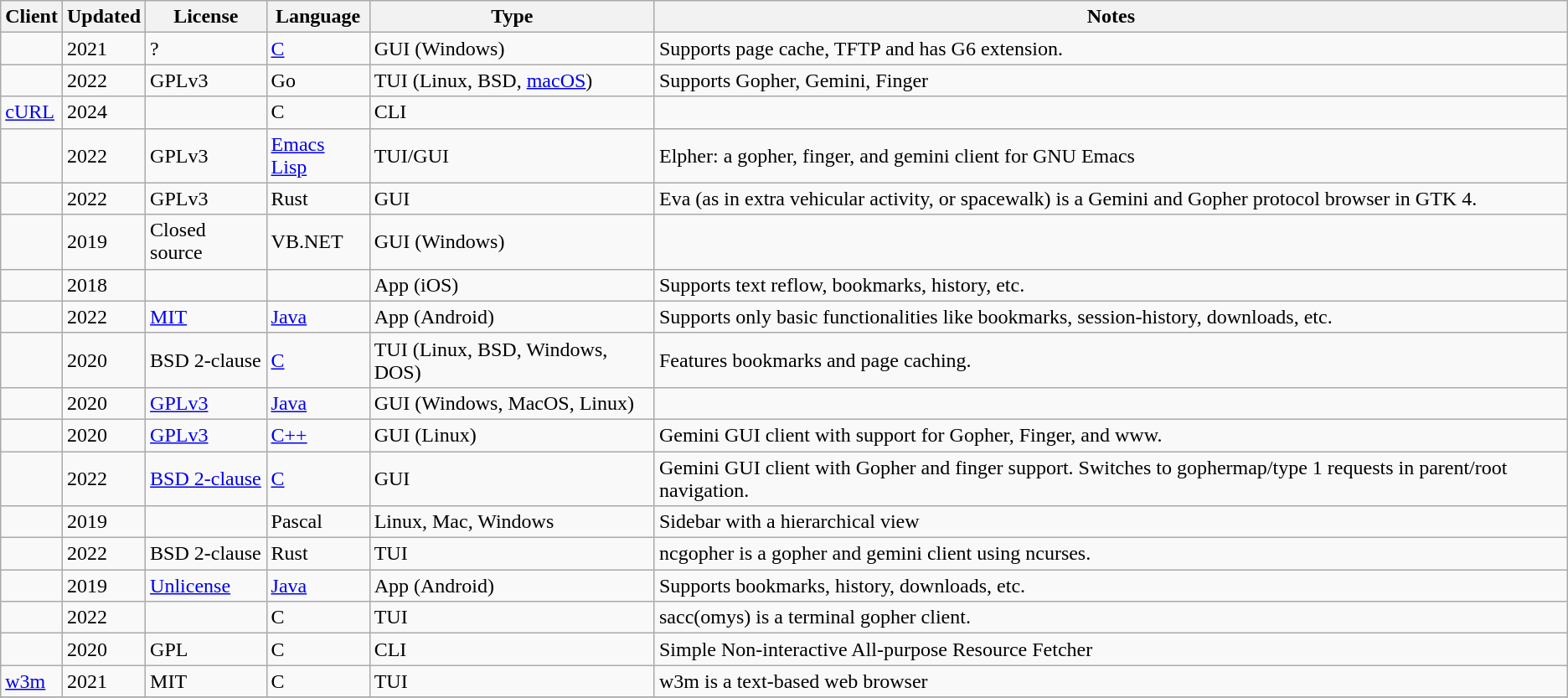<table class="wikitable sortable">
<tr>
<th>Client</th>
<th>Updated</th>
<th>License</th>
<th>Language</th>
<th>Type</th>
<th>Notes</th>
</tr>
<tr>
<td></td>
<td>2021</td>
<td>?</td>
<td><a href='#'>C</a></td>
<td>GUI (Windows)</td>
<td>Supports page cache, TFTP and has G6 extension.</td>
</tr>
<tr>
<td></td>
<td>2022</td>
<td>GPLv3</td>
<td>Go</td>
<td>TUI (Linux, BSD, <a href='#'>macOS</a>)</td>
<td>Supports Gopher, Gemini, Finger</td>
</tr>
<tr>
<td><a href='#'>cURL</a></td>
<td>2024</td>
<td></td>
<td>C</td>
<td>CLI</td>
<td></td>
</tr>
<tr>
<td></td>
<td>2022</td>
<td>GPLv3</td>
<td><a href='#'>Emacs Lisp</a></td>
<td>TUI/GUI</td>
<td>Elpher: a gopher, finger, and gemini client for GNU Emacs</td>
</tr>
<tr>
<td></td>
<td>2022</td>
<td>GPLv3</td>
<td>Rust</td>
<td>GUI</td>
<td>Eva (as in extra vehicular activity, or spacewalk) is a Gemini and Gopher protocol browser in GTK 4.</td>
</tr>
<tr>
<td></td>
<td>2019</td>
<td>Closed source</td>
<td>VB.NET</td>
<td>GUI (Windows)</td>
<td></td>
</tr>
<tr>
<td></td>
<td>2018</td>
<td></td>
<td></td>
<td>App (iOS)</td>
<td>Supports text reflow, bookmarks, history, etc.</td>
</tr>
<tr>
<td></td>
<td>2022</td>
<td><a href='#'>MIT</a></td>
<td><a href='#'>Java</a></td>
<td>App (Android)</td>
<td>Supports only basic functionalities like bookmarks, session-history, downloads, etc.</td>
</tr>
<tr>
<td></td>
<td>2020</td>
<td>BSD 2-clause</td>
<td><a href='#'>C</a></td>
<td>TUI (Linux, BSD, Windows, DOS)</td>
<td>Features bookmarks and page caching.</td>
</tr>
<tr>
<td></td>
<td>2020</td>
<td><a href='#'>GPLv3</a></td>
<td><a href='#'>Java</a></td>
<td>GUI (Windows, MacOS, Linux)</td>
<td></td>
</tr>
<tr>
<td></td>
<td>2020</td>
<td><a href='#'>GPLv3</a></td>
<td><a href='#'>C++</a></td>
<td>GUI (Linux)</td>
<td>Gemini GUI client with support for Gopher, Finger, and www.</td>
</tr>
<tr>
<td></td>
<td>2022</td>
<td><a href='#'>BSD 2-clause</a></td>
<td><a href='#'>C</a></td>
<td>GUI</td>
<td>Gemini GUI client with Gopher and finger support. Switches to gophermap/type 1 requests in parent/root navigation.</td>
</tr>
<tr>
<td></td>
<td>2019</td>
<td></td>
<td>Pascal</td>
<td>Linux, Mac, Windows</td>
<td>Sidebar with a hierarchical view</td>
</tr>
<tr>
<td></td>
<td>2022</td>
<td>BSD 2-clause</td>
<td>Rust</td>
<td>TUI</td>
<td>ncgopher is a gopher and gemini client using ncurses.</td>
</tr>
<tr>
<td></td>
<td>2019</td>
<td><a href='#'>Unlicense</a></td>
<td><a href='#'>Java</a></td>
<td>App (Android)</td>
<td>Supports bookmarks, history, downloads, etc.</td>
</tr>
<tr>
<td></td>
<td>2022</td>
<td></td>
<td>C</td>
<td>TUI</td>
<td>sacc(omys) is a terminal gopher client.</td>
</tr>
<tr>
<td></td>
<td>2020</td>
<td>GPL</td>
<td>C</td>
<td>CLI</td>
<td>Simple Non-interactive All-purpose Resource Fetcher</td>
</tr>
<tr>
<td><a href='#'>w3m</a></td>
<td>2021</td>
<td>MIT</td>
<td>C</td>
<td>TUI</td>
<td>w3m is a text-based web browser</td>
</tr>
<tr>
</tr>
</table>
